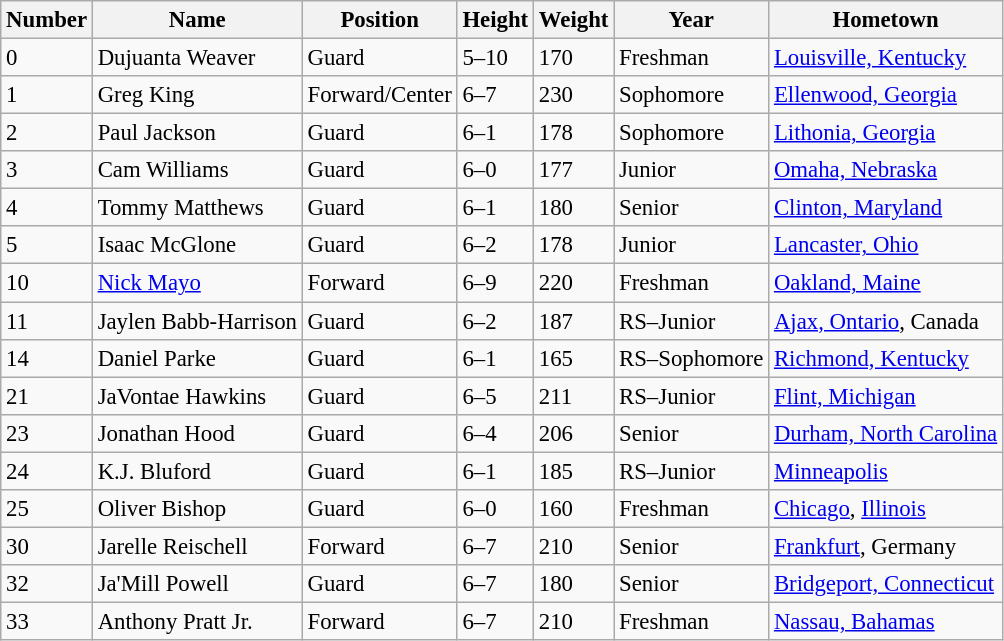<table class="wikitable sortable" style="font-size: 95%;">
<tr>
<th>Number</th>
<th>Name</th>
<th>Position</th>
<th>Height</th>
<th>Weight</th>
<th>Year</th>
<th>Hometown</th>
</tr>
<tr>
<td>0</td>
<td>Dujuanta Weaver</td>
<td>Guard</td>
<td>5–10</td>
<td>170</td>
<td>Freshman</td>
<td><a href='#'>Louisville, Kentucky</a></td>
</tr>
<tr>
<td>1</td>
<td>Greg King</td>
<td>Forward/Center</td>
<td>6–7</td>
<td>230</td>
<td>Sophomore</td>
<td><a href='#'>Ellenwood, Georgia</a></td>
</tr>
<tr>
<td>2</td>
<td>Paul Jackson</td>
<td>Guard</td>
<td>6–1</td>
<td>178</td>
<td>Sophomore</td>
<td><a href='#'>Lithonia, Georgia</a></td>
</tr>
<tr>
<td>3</td>
<td>Cam Williams</td>
<td>Guard</td>
<td>6–0</td>
<td>177</td>
<td>Junior</td>
<td><a href='#'>Omaha, Nebraska</a></td>
</tr>
<tr>
<td>4</td>
<td>Tommy Matthews</td>
<td>Guard</td>
<td>6–1</td>
<td>180</td>
<td>Senior</td>
<td><a href='#'>Clinton, Maryland</a></td>
</tr>
<tr>
<td>5</td>
<td>Isaac McGlone</td>
<td>Guard</td>
<td>6–2</td>
<td>178</td>
<td>Junior</td>
<td><a href='#'>Lancaster, Ohio</a></td>
</tr>
<tr>
<td>10</td>
<td><a href='#'>Nick Mayo</a></td>
<td>Forward</td>
<td>6–9</td>
<td>220</td>
<td>Freshman</td>
<td><a href='#'>Oakland, Maine</a></td>
</tr>
<tr>
<td>11</td>
<td>Jaylen Babb-Harrison</td>
<td>Guard</td>
<td>6–2</td>
<td>187</td>
<td>RS–Junior</td>
<td><a href='#'>Ajax, Ontario</a>, Canada</td>
</tr>
<tr>
<td>14</td>
<td>Daniel Parke</td>
<td>Guard</td>
<td>6–1</td>
<td>165</td>
<td>RS–Sophomore</td>
<td><a href='#'>Richmond, Kentucky</a></td>
</tr>
<tr>
<td>21</td>
<td>JaVontae Hawkins</td>
<td>Guard</td>
<td>6–5</td>
<td>211</td>
<td>RS–Junior</td>
<td><a href='#'>Flint, Michigan</a></td>
</tr>
<tr>
<td>23</td>
<td>Jonathan Hood</td>
<td>Guard</td>
<td>6–4</td>
<td>206</td>
<td>Senior</td>
<td><a href='#'>Durham, North Carolina</a></td>
</tr>
<tr>
<td>24</td>
<td>K.J. Bluford</td>
<td>Guard</td>
<td>6–1</td>
<td>185</td>
<td>RS–Junior</td>
<td><a href='#'>Minneapolis</a></td>
</tr>
<tr>
<td>25</td>
<td>Oliver Bishop</td>
<td>Guard</td>
<td>6–0</td>
<td>160</td>
<td>Freshman</td>
<td><a href='#'>Chicago</a>, <a href='#'>Illinois</a></td>
</tr>
<tr>
<td>30</td>
<td>Jarelle Reischell</td>
<td>Forward</td>
<td>6–7</td>
<td>210</td>
<td>Senior</td>
<td><a href='#'>Frankfurt</a>, Germany</td>
</tr>
<tr>
<td>32</td>
<td>Ja'Mill Powell</td>
<td>Guard</td>
<td>6–7</td>
<td>180</td>
<td>Senior</td>
<td><a href='#'>Bridgeport, Connecticut</a></td>
</tr>
<tr>
<td>33</td>
<td>Anthony Pratt Jr.</td>
<td>Forward</td>
<td>6–7</td>
<td>210</td>
<td>Freshman</td>
<td><a href='#'>Nassau, Bahamas</a></td>
</tr>
</table>
